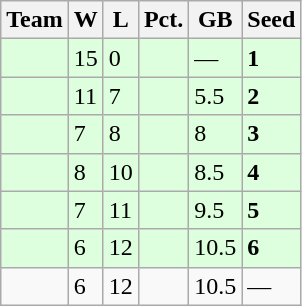<table class=wikitable>
<tr>
<th>Team</th>
<th>W</th>
<th>L</th>
<th>Pct.</th>
<th>GB</th>
<th>Seed</th>
</tr>
<tr bgcolor=ddffdd>
<td></td>
<td>15</td>
<td>0</td>
<td></td>
<td>—</td>
<td><strong>1</strong></td>
</tr>
<tr bgcolor=ddffdd>
<td></td>
<td>11</td>
<td>7</td>
<td></td>
<td>5.5</td>
<td><strong>2</strong></td>
</tr>
<tr bgcolor=ddffdd>
<td></td>
<td>7</td>
<td>8</td>
<td></td>
<td>8</td>
<td><strong>3</strong></td>
</tr>
<tr bgcolor=ddffdd>
<td></td>
<td>8</td>
<td>10</td>
<td></td>
<td>8.5</td>
<td><strong>4</strong></td>
</tr>
<tr bgcolor=ddffdd>
<td></td>
<td>7</td>
<td>11</td>
<td></td>
<td>9.5</td>
<td><strong>5</strong></td>
</tr>
<tr bgcolor=ddffdd>
<td></td>
<td>6</td>
<td>12</td>
<td></td>
<td>10.5</td>
<td><strong>6</strong></td>
</tr>
<tr>
<td></td>
<td>6</td>
<td>12</td>
<td></td>
<td>10.5</td>
<td>—</td>
</tr>
</table>
